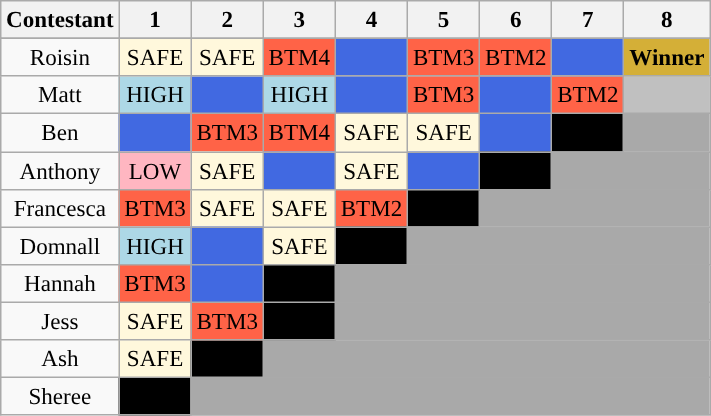<table class="wikitable" border="2" style="text-align:center;font-size:96%">
<tr>
<th>Contestant</th>
<th>1</th>
<th>2</th>
<th>3</th>
<th>4</th>
<th>5</th>
<th>6</th>
<th>7</th>
<th>8</th>
</tr>
<tr>
</tr>
<tr>
</tr>
<tr>
<td>Roisin</td>
<td style="background:cornsilk;">SAFE</td>
<td style="background:cornsilk;">SAFE</td>
<td style="background:tomato;">BTM4</td>
<td style="background:royalblue;”"><strong></strong></td>
<td style="background:tomato;">BTM3</td>
<td style="background:tomato;">BTM2</td>
<td style="background:royalblue;”"><strong></strong></td>
<td style="background:#D4AF37;" nowrap><strong>Winner</strong></td>
</tr>
<tr>
<td>Matt</td>
<td style="background:lightblue;">HIGH</td>
<td style="background:royalblue;”"><strong></strong></td>
<td style="background:lightblue;">HIGH</td>
<td style="background:royalblue;”"><strong></strong></td>
<td style="background:tomato;">BTM3</td>
<td style="background:royalblue;”"><strong></strong></td>
<td style="background:tomato;">BTM2</td>
<td style="background:silver"><strong></strong></td>
</tr>
<tr>
<td>Ben</td>
<td style="background:royalblue;”"><strong></strong></td>
<td style="background:tomato;">BTM3</td>
<td style="background:tomato;">BTM4</td>
<td style="background:cornsilk;">SAFE</td>
<td style="background:cornsilk;">SAFE</td>
<td style="background:royalblue;”"><strong></strong></td>
<td style="background:black;"><strong></strong></td>
<td colspan="10" style="background:darkgrey;"></td>
</tr>
<tr>
<td>Anthony</td>
<td style="background:lightpink;">LOW</td>
<td style="background:cornsilk;">SAFE</td>
<td style="background:royalblue;”"><strong></strong></td>
<td style="background:cornsilk;">SAFE</td>
<td style="background:royalblue;”"><strong></strong></td>
<td style="background:black;"><strong></strong></td>
<td colspan="10" style="background:darkgrey;"></td>
</tr>
<tr>
<td>Francesca</td>
<td style="background:tomato;">BTM3</td>
<td style="background:cornsilk;">SAFE</td>
<td style="background:cornsilk;">SAFE</td>
<td style="background:tomato;">BTM2</td>
<td style="background:black;"><strong></strong></td>
<td colspan="10" style="background:darkgrey;"></td>
</tr>
<tr>
<td>Domnall</td>
<td style="background:lightblue;">HIGH</td>
<td style="background:royalblue;”"><strong></strong></td>
<td style="background:cornsilk;">SAFE</td>
<td style="background:black;"><strong></strong></td>
<td colspan="10" style="background:darkgrey;"></td>
</tr>
<tr>
<td>Hannah</td>
<td style="background:tomato;">BTM3</td>
<td style="background:royalblue;”"><strong></strong></td>
<td style="background:black;"><strong></strong></td>
<td colspan="10" style="background:darkgrey;"></td>
</tr>
<tr>
<td>Jess</td>
<td style="background:cornsilk;">SAFE</td>
<td style="background:tomato;">BTM3</td>
<td style="background:black;"><strong></strong></td>
<td colspan="10" style="background:darkgrey;"></td>
</tr>
<tr>
<td>Ash</td>
<td style="background:cornsilk;">SAFE</td>
<td style="background:black;"><strong></strong></td>
<td colspan="10" style="background:darkgrey;"></td>
</tr>
<tr>
<td>Sheree</td>
<td style="background:black;"><strong></strong></td>
<td colspan="10" style="background:darkgrey;"></td>
</tr>
</table>
